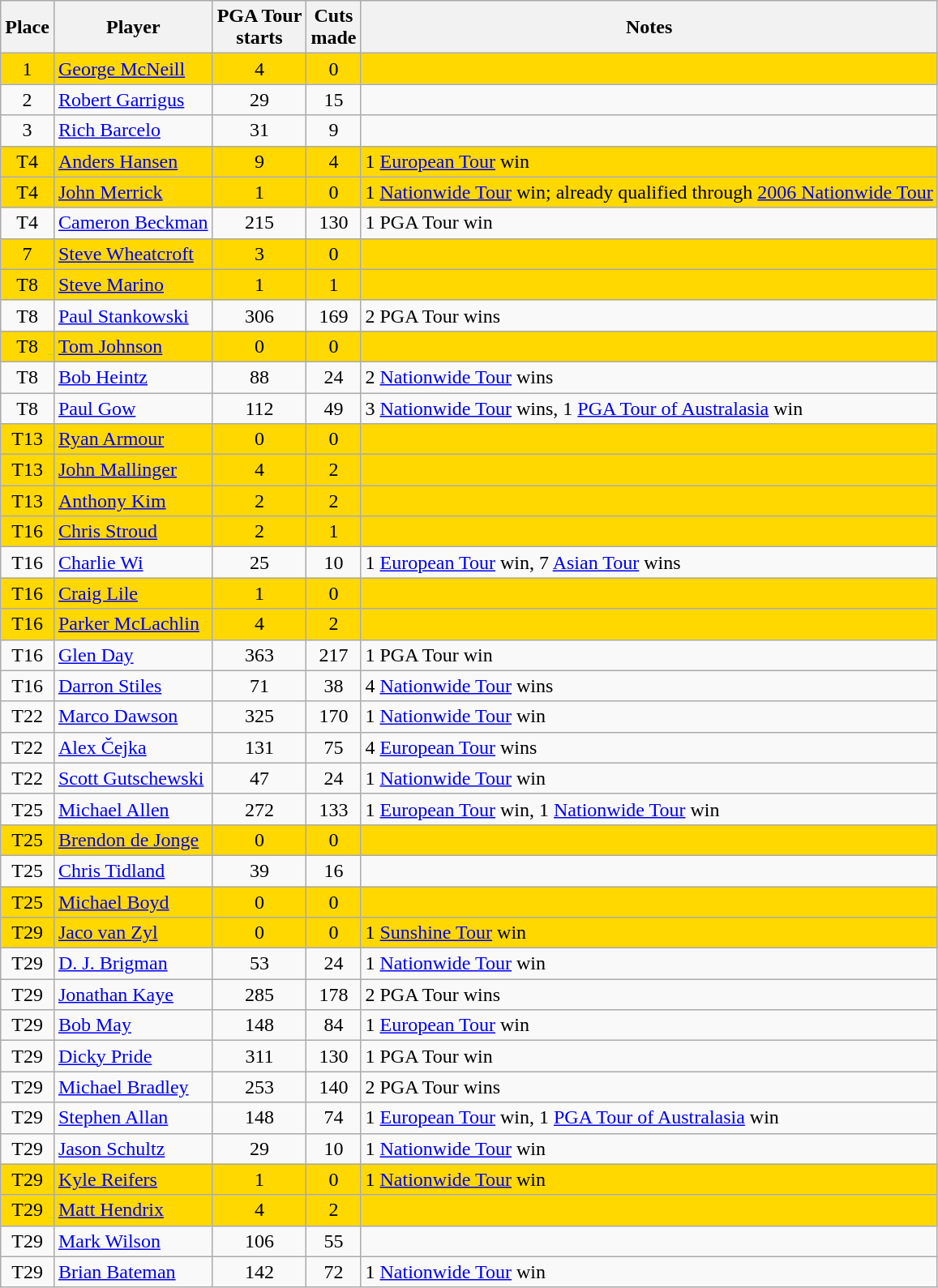<table class="sortable wikitable" style="text-align:center">
<tr>
<th>Place</th>
<th>Player</th>
<th>PGA Tour<br>starts</th>
<th>Cuts<br>made</th>
<th>Notes</th>
</tr>
<tr style="background:#FFD800;">
<td>1</td>
<td align=left> <a href='#'>George McNeill</a></td>
<td>4</td>
<td>0</td>
<td align=left></td>
</tr>
<tr>
<td>2</td>
<td align=left> <a href='#'>Robert Garrigus</a></td>
<td>29</td>
<td>15</td>
<td align=left></td>
</tr>
<tr>
<td>3</td>
<td align=left> <a href='#'>Rich Barcelo</a></td>
<td>31</td>
<td>9</td>
<td align=left></td>
</tr>
<tr style="background:#FFD800;">
<td>T4</td>
<td align=left> <a href='#'>Anders Hansen</a></td>
<td>9</td>
<td>4</td>
<td align=left>1 <a href='#'>European Tour</a> win</td>
</tr>
<tr style="background:#FFD800;">
<td>T4</td>
<td align=left> <a href='#'>John Merrick</a></td>
<td>1</td>
<td>0</td>
<td align=left>1 <a href='#'>Nationwide Tour</a> win; already qualified through <a href='#'>2006 Nationwide Tour</a></td>
</tr>
<tr>
<td>T4</td>
<td align=left> <a href='#'>Cameron Beckman</a></td>
<td>215</td>
<td>130</td>
<td align=left>1 PGA Tour win</td>
</tr>
<tr style="background:#FFD800;">
<td>7</td>
<td align=left> <a href='#'>Steve Wheatcroft</a></td>
<td>3</td>
<td>0</td>
<td align=left></td>
</tr>
<tr style="background:#FFD800;">
<td>T8</td>
<td align=left> <a href='#'>Steve Marino</a></td>
<td>1</td>
<td>1</td>
<td align=left></td>
</tr>
<tr>
<td>T8</td>
<td align=left> <a href='#'>Paul Stankowski</a></td>
<td>306</td>
<td>169</td>
<td align=left>2 PGA Tour wins</td>
</tr>
<tr style="background:#FFD800;">
<td>T8</td>
<td align=left> <a href='#'>Tom Johnson</a></td>
<td>0</td>
<td>0</td>
<td align=left></td>
</tr>
<tr>
<td>T8</td>
<td align=left> <a href='#'>Bob Heintz</a></td>
<td>88</td>
<td>24</td>
<td align=left>2 <a href='#'>Nationwide Tour</a> wins</td>
</tr>
<tr>
<td>T8</td>
<td align=left> <a href='#'>Paul Gow</a></td>
<td>112</td>
<td>49</td>
<td align=left>3 <a href='#'>Nationwide Tour</a> wins, 1 <a href='#'>PGA Tour of Australasia</a> win</td>
</tr>
<tr style="background:#FFD800;">
<td>T13</td>
<td align=left> <a href='#'>Ryan Armour</a></td>
<td>0</td>
<td>0</td>
<td align=left></td>
</tr>
<tr style="background:#FFD800;">
<td>T13</td>
<td align=left> <a href='#'>John Mallinger</a></td>
<td>4</td>
<td>2</td>
<td align=left></td>
</tr>
<tr style="background:#FFD800;">
<td>T13</td>
<td align=left> <a href='#'>Anthony Kim</a></td>
<td>2</td>
<td>2</td>
<td align=left></td>
</tr>
<tr style="background:#FFD800;">
<td>T16</td>
<td align=left> <a href='#'>Chris Stroud</a></td>
<td>2</td>
<td>1</td>
<td align=left></td>
</tr>
<tr>
<td>T16</td>
<td align=left> <a href='#'>Charlie Wi</a></td>
<td>25</td>
<td>10</td>
<td align=left>1 <a href='#'>European Tour</a> win, 7 <a href='#'>Asian Tour</a> wins</td>
</tr>
<tr style="background:#FFD800;">
<td>T16</td>
<td align=left> <a href='#'>Craig Lile</a></td>
<td>1</td>
<td>0</td>
<td align=left></td>
</tr>
<tr style="background:#FFD800;">
<td>T16</td>
<td align=left> <a href='#'>Parker McLachlin</a></td>
<td>4</td>
<td>2</td>
<td align=left></td>
</tr>
<tr>
<td>T16</td>
<td align=left> <a href='#'>Glen Day</a></td>
<td>363</td>
<td>217</td>
<td align=left>1 PGA Tour win</td>
</tr>
<tr>
<td>T16</td>
<td align=left> <a href='#'>Darron Stiles</a></td>
<td>71</td>
<td>38</td>
<td align=left>4 <a href='#'>Nationwide Tour</a> wins</td>
</tr>
<tr>
<td>T22</td>
<td align=left> <a href='#'>Marco Dawson</a></td>
<td>325</td>
<td>170</td>
<td align=left>1 <a href='#'>Nationwide Tour</a> win</td>
</tr>
<tr>
<td>T22</td>
<td align=left> <a href='#'>Alex Čejka</a></td>
<td>131</td>
<td>75</td>
<td align=left>4 <a href='#'>European Tour</a> wins</td>
</tr>
<tr>
<td>T22</td>
<td align=left> <a href='#'>Scott Gutschewski</a></td>
<td>47</td>
<td>24</td>
<td align=left>1 <a href='#'>Nationwide Tour</a> win</td>
</tr>
<tr>
<td>T25</td>
<td align=left> <a href='#'>Michael Allen</a></td>
<td>272</td>
<td>133</td>
<td align=left>1 <a href='#'>European Tour</a> win, 1 <a href='#'>Nationwide Tour</a> win</td>
</tr>
<tr style="background:#FFD800;">
<td>T25</td>
<td align=left> <a href='#'>Brendon de Jonge</a></td>
<td>0</td>
<td>0</td>
<td align=left></td>
</tr>
<tr>
<td>T25</td>
<td align=left> <a href='#'>Chris Tidland</a></td>
<td>39</td>
<td>16</td>
<td align=left></td>
</tr>
<tr style="background:#FFD800;">
<td>T25</td>
<td align=left> <a href='#'>Michael Boyd</a></td>
<td>0</td>
<td>0</td>
<td align=left></td>
</tr>
<tr style="background:#FFD800;">
<td>T29</td>
<td align=left> <a href='#'>Jaco van Zyl</a></td>
<td>0</td>
<td>0</td>
<td align=left>1 <a href='#'>Sunshine Tour</a> win</td>
</tr>
<tr>
<td>T29</td>
<td align=left> <a href='#'>D. J. Brigman</a></td>
<td>53</td>
<td>24</td>
<td align=left>1 <a href='#'>Nationwide Tour</a> win</td>
</tr>
<tr>
<td>T29</td>
<td align=left> <a href='#'>Jonathan Kaye</a></td>
<td>285</td>
<td>178</td>
<td align=left>2 PGA Tour wins</td>
</tr>
<tr>
<td>T29</td>
<td align=left> <a href='#'>Bob May</a></td>
<td>148</td>
<td>84</td>
<td align=left>1 <a href='#'>European Tour</a> win</td>
</tr>
<tr>
<td>T29</td>
<td align=left> <a href='#'>Dicky Pride</a></td>
<td>311</td>
<td>130</td>
<td align=left>1 PGA Tour win</td>
</tr>
<tr>
<td>T29</td>
<td align=left> <a href='#'>Michael Bradley</a></td>
<td>253</td>
<td>140</td>
<td align=left>2 PGA Tour wins</td>
</tr>
<tr>
<td>T29</td>
<td align=left> <a href='#'>Stephen Allan</a></td>
<td>148</td>
<td>74</td>
<td align=left>1 <a href='#'>European Tour</a> win, 1 <a href='#'>PGA Tour of Australasia</a> win</td>
</tr>
<tr>
<td>T29</td>
<td align=left> <a href='#'>Jason Schultz</a></td>
<td>29</td>
<td>10</td>
<td align=left>1 <a href='#'>Nationwide Tour</a> win</td>
</tr>
<tr style="background:#FFD800;">
<td>T29</td>
<td align=left> <a href='#'>Kyle Reifers</a></td>
<td>1</td>
<td>0</td>
<td align=left>1 <a href='#'>Nationwide Tour</a> win</td>
</tr>
<tr style="background:#FFD800;">
<td>T29</td>
<td align=left> <a href='#'>Matt Hendrix</a></td>
<td>4</td>
<td>2</td>
<td align=left></td>
</tr>
<tr>
<td>T29</td>
<td align=left> <a href='#'>Mark Wilson</a></td>
<td>106</td>
<td>55</td>
<td align=left></td>
</tr>
<tr>
<td>T29</td>
<td align=left> <a href='#'>Brian Bateman</a></td>
<td>142</td>
<td>72</td>
<td align=left>1 <a href='#'>Nationwide Tour</a> win</td>
</tr>
</table>
